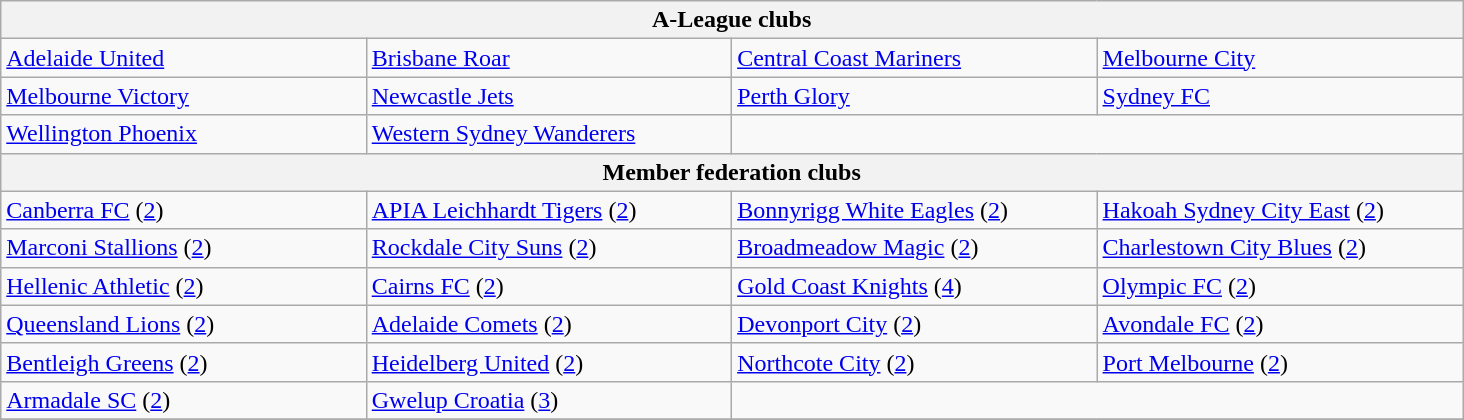<table class="wikitable">
<tr>
<th colspan="4">A-League clubs</th>
</tr>
<tr>
<td width="20%"><a href='#'>Adelaide United</a></td>
<td width="20%"><a href='#'>Brisbane Roar</a></td>
<td width="20%"><a href='#'>Central Coast Mariners</a></td>
<td width="20%"><a href='#'>Melbourne City</a></td>
</tr>
<tr>
<td><a href='#'>Melbourne Victory</a></td>
<td><a href='#'>Newcastle Jets</a></td>
<td><a href='#'>Perth Glory</a></td>
<td><a href='#'>Sydney FC</a></td>
</tr>
<tr>
<td><a href='#'>Wellington Phoenix</a></td>
<td><a href='#'>Western Sydney Wanderers</a></td>
<td colspan="2"></td>
</tr>
<tr>
<th colspan="4">Member federation clubs</th>
</tr>
<tr>
<td> <a href='#'>Canberra FC</a> (<a href='#'>2</a>)</td>
<td> <a href='#'>APIA Leichhardt Tigers</a> (<a href='#'>2</a>)</td>
<td> <a href='#'>Bonnyrigg White Eagles</a> (<a href='#'>2</a>)</td>
<td> <a href='#'>Hakoah Sydney City East</a> (<a href='#'>2</a>)</td>
</tr>
<tr>
<td> <a href='#'>Marconi Stallions</a> (<a href='#'>2</a>)</td>
<td> <a href='#'>Rockdale City Suns</a> (<a href='#'>2</a>)</td>
<td> <a href='#'>Broadmeadow Magic</a> (<a href='#'>2</a>)</td>
<td> <a href='#'>Charlestown City Blues</a> (<a href='#'>2</a>)</td>
</tr>
<tr>
<td> <a href='#'>Hellenic Athletic</a> (<a href='#'>2</a>)</td>
<td> <a href='#'>Cairns FC</a> (<a href='#'>2</a>)</td>
<td> <a href='#'>Gold Coast Knights</a> (<a href='#'>4</a>)</td>
<td> <a href='#'>Olympic FC</a>  (<a href='#'>2</a>)</td>
</tr>
<tr>
<td> <a href='#'>Queensland Lions</a> (<a href='#'>2</a>)</td>
<td> <a href='#'>Adelaide Comets</a> (<a href='#'>2</a>)</td>
<td> <a href='#'>Devonport City</a> (<a href='#'>2</a>)</td>
<td> <a href='#'>Avondale FC</a> (<a href='#'>2</a>)</td>
</tr>
<tr>
<td> <a href='#'>Bentleigh Greens</a> (<a href='#'>2</a>)</td>
<td> <a href='#'>Heidelberg United</a> (<a href='#'>2</a>)</td>
<td> <a href='#'>Northcote City</a> (<a href='#'>2</a>)</td>
<td> <a href='#'>Port Melbourne</a> (<a href='#'>2</a>)</td>
</tr>
<tr>
<td> <a href='#'>Armadale SC</a> (<a href='#'>2</a>)</td>
<td> <a href='#'>Gwelup Croatia</a> (<a href='#'>3</a>)</td>
<td colspan="2"></td>
</tr>
<tr>
</tr>
</table>
